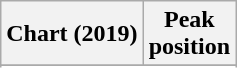<table class="wikitable sortable plainrowheaders" style="text-align:center;">
<tr>
<th scope="col">Chart (2019)</th>
<th scope="col">Peak<br>position</th>
</tr>
<tr>
</tr>
<tr>
</tr>
<tr>
</tr>
</table>
